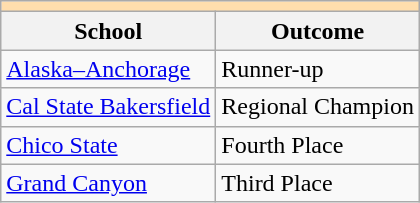<table class="wikitable" style="float:left; margin-right:1em;">
<tr>
<th colspan="3" style="background:#ffdead;"></th>
</tr>
<tr>
<th>School</th>
<th>Outcome</th>
</tr>
<tr>
<td><a href='#'>Alaska–Anchorage</a></td>
<td>Runner-up</td>
</tr>
<tr>
<td><a href='#'>Cal State Bakersfield</a></td>
<td>Regional Champion</td>
</tr>
<tr>
<td><a href='#'>Chico State</a></td>
<td>Fourth Place</td>
</tr>
<tr>
<td><a href='#'>Grand Canyon</a></td>
<td>Third Place</td>
</tr>
</table>
